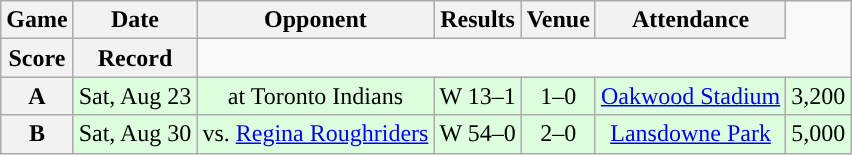<table class="wikitable" style="text-align:center">
<tr>
<th>Game</th>
<th>Date</th>
<th>Opponent</th>
<th>Results</th>
<th>Venue</th>
<th>Attendance</th>
</tr>
<tr>
<th>Score</th>
<th>Record</th>
</tr>
<tr style="background:#ddffdd">
<th>A</th>
<td>Sat, Aug 23</td>
<td>at Toronto Indians</td>
<td>W 13–1</td>
<td>1–0</td>
<td><a href='#'>Oakwood Stadium</a></td>
<td>3,200</td>
</tr>
<tr style="background:#ddffdd">
<th>B</th>
<td>Sat, Aug 30</td>
<td>vs. <a href='#'>Regina Roughriders</a></td>
<td>W 54–0</td>
<td>2–0</td>
<td><a href='#'>Lansdowne Park</a></td>
<td>5,000</td>
</tr>
</table>
